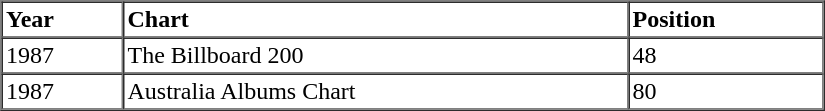<table border=1 cellspacing=0 cellpadding=2 width="550px">
<tr>
<th align="left">Year</th>
<th align="left">Chart</th>
<th align="left">Position</th>
</tr>
<tr>
<td align="left">1987</td>
<td align="left">The Billboard 200</td>
<td align="left">48</td>
</tr>
<tr>
<td>1987</td>
<td align="left">Australia Albums Chart</td>
<td align="centre">80</td>
</tr>
<tr>
</tr>
</table>
